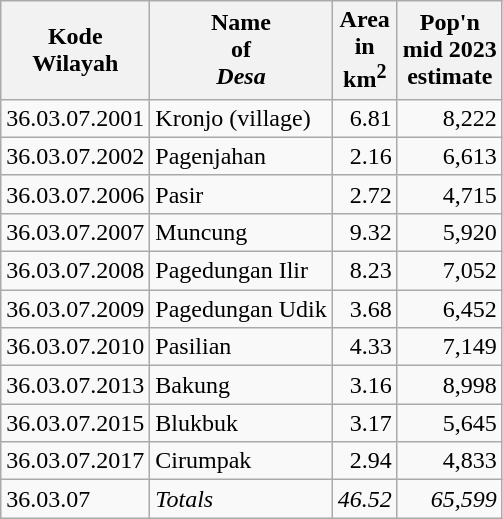<table class="wikitable">
<tr>
<th>Kode <br>Wilayah</th>
<th>Name <br>of <br><em>Desa</em></th>
<th>Area <br>in <br>km<sup>2</sup></th>
<th>Pop'n<br>mid 2023<br>estimate</th>
</tr>
<tr>
<td>36.03.07.2001</td>
<td>Kronjo (village)</td>
<td align="right">6.81</td>
<td align="right">8,222</td>
</tr>
<tr>
<td>36.03.07.2002</td>
<td>Pagenjahan</td>
<td align="right">2.16</td>
<td align="right">6,613</td>
</tr>
<tr>
<td>36.03.07.2006</td>
<td>Pasir</td>
<td align="right">2.72</td>
<td align="right">4,715</td>
</tr>
<tr>
<td>36.03.07.2007</td>
<td>Muncung</td>
<td align="right">9.32</td>
<td align="right">5,920</td>
</tr>
<tr>
<td>36.03.07.2008</td>
<td>Pagedungan Ilir</td>
<td align="right">8.23</td>
<td align="right">7,052</td>
</tr>
<tr>
<td>36.03.07.2009</td>
<td>Pagedungan Udik</td>
<td align="right">3.68</td>
<td align="right">6,452</td>
</tr>
<tr>
<td>36.03.07.2010</td>
<td>Pasilian</td>
<td align="right">4.33</td>
<td align="right">7,149</td>
</tr>
<tr>
<td>36.03.07.2013</td>
<td>Bakung</td>
<td align="right">3.16</td>
<td align="right">8,998</td>
</tr>
<tr>
<td>36.03.07.2015</td>
<td>Blukbuk</td>
<td align="right">3.17</td>
<td align="right">5,645</td>
</tr>
<tr>
<td>36.03.07.2017</td>
<td>Cirumpak</td>
<td align="right">2.94</td>
<td align="right">4,833</td>
</tr>
<tr>
<td>36.03.07</td>
<td><em>Totals</em></td>
<td align="right"><em>46.52</em></td>
<td align="right"><em>65,599</em></td>
</tr>
</table>
